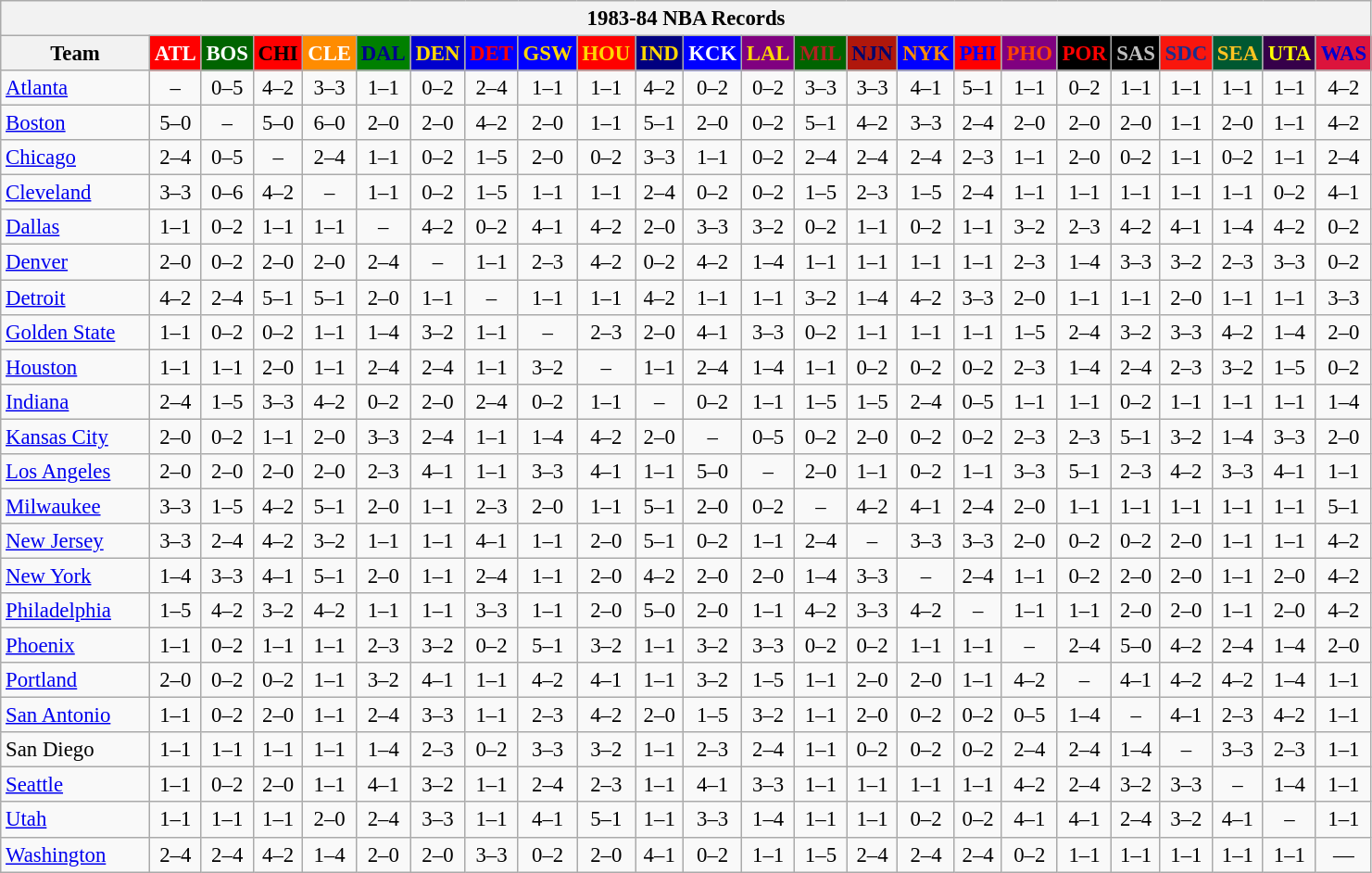<table class="wikitable" style="font-size:95%; text-align:center;">
<tr>
<th colspan=24>1983-84 NBA Records</th>
</tr>
<tr>
<th width=100>Team</th>
<th style="background:#FF0000;color:#FFFFFF;width=35">ATL</th>
<th style="background:#006400;color:#FFFFFF;width=35">BOS</th>
<th style="background:#FF0000;color:#000000;width=35">CHI</th>
<th style="background:#FF8C00;color:#FFFFFF;width=35">CLE</th>
<th style="background:#008000;color:#00008B;width=35">DAL</th>
<th style="background:#0000CD;color:#FFD700;width=35">DEN</th>
<th style="background:#0000FF;color:#FF0000;width=35">DET</th>
<th style="background:#0000FF;color:#FFD700;width=35">GSW</th>
<th style="background:#FF0000;color:#FFD700;width=35">HOU</th>
<th style="background:#000080;color:#FFD700;width=35">IND</th>
<th style="background:#0000FF;color:#FFFFFF;width=35">KCK</th>
<th style="background:#800080;color:#FFD700;width=35">LAL</th>
<th style="background:#006400;color:#B22222;width=35">MIL</th>
<th style="background:#B0170C;color:#00056D;width=35">NJN</th>
<th style="background:#0000FF;color:#FF8C00;width=35">NYK</th>
<th style="background:#FF0000;color:#0000FF;width=35">PHI</th>
<th style="background:#800080;color:#FF4500;width=35">PHO</th>
<th style="background:#000000;color:#FF0000;width=35">POR</th>
<th style="background:#000000;color:#C0C0C0;width=35">SAS</th>
<th style="background:#F9160D;color:#1A2E8B;width=35">SDC</th>
<th style="background:#005831;color:#FFC322;width=35">SEA</th>
<th style="background:#36004A;color:#FFFF00;width=35">UTA</th>
<th style="background:#DC143C;color:#0000CD;width=35">WAS</th>
</tr>
<tr>
<td style="text-align:left;"><a href='#'>Atlanta</a></td>
<td>–</td>
<td>0–5</td>
<td>4–2</td>
<td>3–3</td>
<td>1–1</td>
<td>0–2</td>
<td>2–4</td>
<td>1–1</td>
<td>1–1</td>
<td>4–2</td>
<td>0–2</td>
<td>0–2</td>
<td>3–3</td>
<td>3–3</td>
<td>4–1</td>
<td>5–1</td>
<td>1–1</td>
<td>0–2</td>
<td>1–1</td>
<td>1–1</td>
<td>1–1</td>
<td>1–1</td>
<td>4–2</td>
</tr>
<tr>
<td style="text-align:left;"><a href='#'>Boston</a></td>
<td>5–0</td>
<td>–</td>
<td>5–0</td>
<td>6–0</td>
<td>2–0</td>
<td>2–0</td>
<td>4–2</td>
<td>2–0</td>
<td>1–1</td>
<td>5–1</td>
<td>2–0</td>
<td>0–2</td>
<td>5–1</td>
<td>4–2</td>
<td>3–3</td>
<td>2–4</td>
<td>2–0</td>
<td>2–0</td>
<td>2–0</td>
<td>1–1</td>
<td>2–0</td>
<td>1–1</td>
<td>4–2</td>
</tr>
<tr>
<td style="text-align:left;"><a href='#'>Chicago</a></td>
<td>2–4</td>
<td>0–5</td>
<td>–</td>
<td>2–4</td>
<td>1–1</td>
<td>0–2</td>
<td>1–5</td>
<td>2–0</td>
<td>0–2</td>
<td>3–3</td>
<td>1–1</td>
<td>0–2</td>
<td>2–4</td>
<td>2–4</td>
<td>2–4</td>
<td>2–3</td>
<td>1–1</td>
<td>2–0</td>
<td>0–2</td>
<td>1–1</td>
<td>0–2</td>
<td>1–1</td>
<td>2–4</td>
</tr>
<tr>
<td style="text-align:left;"><a href='#'>Cleveland</a></td>
<td>3–3</td>
<td>0–6</td>
<td>4–2</td>
<td>–</td>
<td>1–1</td>
<td>0–2</td>
<td>1–5</td>
<td>1–1</td>
<td>1–1</td>
<td>2–4</td>
<td>0–2</td>
<td>0–2</td>
<td>1–5</td>
<td>2–3</td>
<td>1–5</td>
<td>2–4</td>
<td>1–1</td>
<td>1–1</td>
<td>1–1</td>
<td>1–1</td>
<td>1–1</td>
<td>0–2</td>
<td>4–1</td>
</tr>
<tr>
<td style="text-align:left;"><a href='#'>Dallas</a></td>
<td>1–1</td>
<td>0–2</td>
<td>1–1</td>
<td>1–1</td>
<td>–</td>
<td>4–2</td>
<td>0–2</td>
<td>4–1</td>
<td>4–2</td>
<td>2–0</td>
<td>3–3</td>
<td>3–2</td>
<td>0–2</td>
<td>1–1</td>
<td>0–2</td>
<td>1–1</td>
<td>3–2</td>
<td>2–3</td>
<td>4–2</td>
<td>4–1</td>
<td>1–4</td>
<td>4–2</td>
<td>0–2</td>
</tr>
<tr>
<td style="text-align:left;"><a href='#'>Denver</a></td>
<td>2–0</td>
<td>0–2</td>
<td>2–0</td>
<td>2–0</td>
<td>2–4</td>
<td>–</td>
<td>1–1</td>
<td>2–3</td>
<td>4–2</td>
<td>0–2</td>
<td>4–2</td>
<td>1–4</td>
<td>1–1</td>
<td>1–1</td>
<td>1–1</td>
<td>1–1</td>
<td>2–3</td>
<td>1–4</td>
<td>3–3</td>
<td>3–2</td>
<td>2–3</td>
<td>3–3</td>
<td>0–2</td>
</tr>
<tr>
<td style="text-align:left;"><a href='#'>Detroit</a></td>
<td>4–2</td>
<td>2–4</td>
<td>5–1</td>
<td>5–1</td>
<td>2–0</td>
<td>1–1</td>
<td>–</td>
<td>1–1</td>
<td>1–1</td>
<td>4–2</td>
<td>1–1</td>
<td>1–1</td>
<td>3–2</td>
<td>1–4</td>
<td>4–2</td>
<td>3–3</td>
<td>2–0</td>
<td>1–1</td>
<td>1–1</td>
<td>2–0</td>
<td>1–1</td>
<td>1–1</td>
<td>3–3</td>
</tr>
<tr>
<td style="text-align:left;"><a href='#'>Golden State</a></td>
<td>1–1</td>
<td>0–2</td>
<td>0–2</td>
<td>1–1</td>
<td>1–4</td>
<td>3–2</td>
<td>1–1</td>
<td>–</td>
<td>2–3</td>
<td>2–0</td>
<td>4–1</td>
<td>3–3</td>
<td>0–2</td>
<td>1–1</td>
<td>1–1</td>
<td>1–1</td>
<td>1–5</td>
<td>2–4</td>
<td>3–2</td>
<td>3–3</td>
<td>4–2</td>
<td>1–4</td>
<td>2–0</td>
</tr>
<tr>
<td style="text-align:left;"><a href='#'>Houston</a></td>
<td>1–1</td>
<td>1–1</td>
<td>2–0</td>
<td>1–1</td>
<td>2–4</td>
<td>2–4</td>
<td>1–1</td>
<td>3–2</td>
<td>–</td>
<td>1–1</td>
<td>2–4</td>
<td>1–4</td>
<td>1–1</td>
<td>0–2</td>
<td>0–2</td>
<td>0–2</td>
<td>2–3</td>
<td>1–4</td>
<td>2–4</td>
<td>2–3</td>
<td>3–2</td>
<td>1–5</td>
<td>0–2</td>
</tr>
<tr>
<td style="text-align:left;"><a href='#'>Indiana</a></td>
<td>2–4</td>
<td>1–5</td>
<td>3–3</td>
<td>4–2</td>
<td>0–2</td>
<td>2–0</td>
<td>2–4</td>
<td>0–2</td>
<td>1–1</td>
<td>–</td>
<td>0–2</td>
<td>1–1</td>
<td>1–5</td>
<td>1–5</td>
<td>2–4</td>
<td>0–5</td>
<td>1–1</td>
<td>1–1</td>
<td>0–2</td>
<td>1–1</td>
<td>1–1</td>
<td>1–1</td>
<td>1–4</td>
</tr>
<tr>
<td style="text-align:left;"><a href='#'>Kansas City</a></td>
<td>2–0</td>
<td>0–2</td>
<td>1–1</td>
<td>2–0</td>
<td>3–3</td>
<td>2–4</td>
<td>1–1</td>
<td>1–4</td>
<td>4–2</td>
<td>2–0</td>
<td>–</td>
<td>0–5</td>
<td>0–2</td>
<td>2–0</td>
<td>0–2</td>
<td>0–2</td>
<td>2–3</td>
<td>2–3</td>
<td>5–1</td>
<td>3–2</td>
<td>1–4</td>
<td>3–3</td>
<td>2–0</td>
</tr>
<tr>
<td style="text-align:left;"><a href='#'>Los Angeles</a></td>
<td>2–0</td>
<td>2–0</td>
<td>2–0</td>
<td>2–0</td>
<td>2–3</td>
<td>4–1</td>
<td>1–1</td>
<td>3–3</td>
<td>4–1</td>
<td>1–1</td>
<td>5–0</td>
<td>–</td>
<td>2–0</td>
<td>1–1</td>
<td>0–2</td>
<td>1–1</td>
<td>3–3</td>
<td>5–1</td>
<td>2–3</td>
<td>4–2</td>
<td>3–3</td>
<td>4–1</td>
<td>1–1</td>
</tr>
<tr>
<td style="text-align:left;"><a href='#'>Milwaukee</a></td>
<td>3–3</td>
<td>1–5</td>
<td>4–2</td>
<td>5–1</td>
<td>2–0</td>
<td>1–1</td>
<td>2–3</td>
<td>2–0</td>
<td>1–1</td>
<td>5–1</td>
<td>2–0</td>
<td>0–2</td>
<td>–</td>
<td>4–2</td>
<td>4–1</td>
<td>2–4</td>
<td>2–0</td>
<td>1–1</td>
<td>1–1</td>
<td>1–1</td>
<td>1–1</td>
<td>1–1</td>
<td>5–1</td>
</tr>
<tr>
<td style="text-align:left;"><a href='#'>New Jersey</a></td>
<td>3–3</td>
<td>2–4</td>
<td>4–2</td>
<td>3–2</td>
<td>1–1</td>
<td>1–1</td>
<td>4–1</td>
<td>1–1</td>
<td>2–0</td>
<td>5–1</td>
<td>0–2</td>
<td>1–1</td>
<td>2–4</td>
<td>–</td>
<td>3–3</td>
<td>3–3</td>
<td>2–0</td>
<td>0–2</td>
<td>0–2</td>
<td>2–0</td>
<td>1–1</td>
<td>1–1</td>
<td>4–2</td>
</tr>
<tr>
<td style="text-align:left;"><a href='#'>New York</a></td>
<td>1–4</td>
<td>3–3</td>
<td>4–1</td>
<td>5–1</td>
<td>2–0</td>
<td>1–1</td>
<td>2–4</td>
<td>1–1</td>
<td>2–0</td>
<td>4–2</td>
<td>2–0</td>
<td>2–0</td>
<td>1–4</td>
<td>3–3</td>
<td>–</td>
<td>2–4</td>
<td>1–1</td>
<td>0–2</td>
<td>2–0</td>
<td>2–0</td>
<td>1–1</td>
<td>2–0</td>
<td>4–2</td>
</tr>
<tr>
<td style="text-align:left;"><a href='#'>Philadelphia</a></td>
<td>1–5</td>
<td>4–2</td>
<td>3–2</td>
<td>4–2</td>
<td>1–1</td>
<td>1–1</td>
<td>3–3</td>
<td>1–1</td>
<td>2–0</td>
<td>5–0</td>
<td>2–0</td>
<td>1–1</td>
<td>4–2</td>
<td>3–3</td>
<td>4–2</td>
<td>–</td>
<td>1–1</td>
<td>1–1</td>
<td>2–0</td>
<td>2–0</td>
<td>1–1</td>
<td>2–0</td>
<td>4–2</td>
</tr>
<tr>
<td style="text-align:left;"><a href='#'>Phoenix</a></td>
<td>1–1</td>
<td>0–2</td>
<td>1–1</td>
<td>1–1</td>
<td>2–3</td>
<td>3–2</td>
<td>0–2</td>
<td>5–1</td>
<td>3–2</td>
<td>1–1</td>
<td>3–2</td>
<td>3–3</td>
<td>0–2</td>
<td>0–2</td>
<td>1–1</td>
<td>1–1</td>
<td>–</td>
<td>2–4</td>
<td>5–0</td>
<td>4–2</td>
<td>2–4</td>
<td>1–4</td>
<td>2–0</td>
</tr>
<tr>
<td style="text-align:left;"><a href='#'>Portland</a></td>
<td>2–0</td>
<td>0–2</td>
<td>0–2</td>
<td>1–1</td>
<td>3–2</td>
<td>4–1</td>
<td>1–1</td>
<td>4–2</td>
<td>4–1</td>
<td>1–1</td>
<td>3–2</td>
<td>1–5</td>
<td>1–1</td>
<td>2–0</td>
<td>2–0</td>
<td>1–1</td>
<td>4–2</td>
<td>–</td>
<td>4–1</td>
<td>4–2</td>
<td>4–2</td>
<td>1–4</td>
<td>1–1</td>
</tr>
<tr>
<td style="text-align:left;"><a href='#'>San Antonio</a></td>
<td>1–1</td>
<td>0–2</td>
<td>2–0</td>
<td>1–1</td>
<td>2–4</td>
<td>3–3</td>
<td>1–1</td>
<td>2–3</td>
<td>4–2</td>
<td>2–0</td>
<td>1–5</td>
<td>3–2</td>
<td>1–1</td>
<td>2–0</td>
<td>0–2</td>
<td>0–2</td>
<td>0–5</td>
<td>1–4</td>
<td>–</td>
<td>4–1</td>
<td>2–3</td>
<td>4–2</td>
<td>1–1</td>
</tr>
<tr>
<td style="text-align:left;">San Diego</td>
<td>1–1</td>
<td>1–1</td>
<td>1–1</td>
<td>1–1</td>
<td>1–4</td>
<td>2–3</td>
<td>0–2</td>
<td>3–3</td>
<td>3–2</td>
<td>1–1</td>
<td>2–3</td>
<td>2–4</td>
<td>1–1</td>
<td>0–2</td>
<td>0–2</td>
<td>0–2</td>
<td>2–4</td>
<td>2–4</td>
<td>1–4</td>
<td>–</td>
<td>3–3</td>
<td>2–3</td>
<td>1–1</td>
</tr>
<tr>
<td style="text-align:left;"><a href='#'>Seattle</a></td>
<td>1–1</td>
<td>0–2</td>
<td>2–0</td>
<td>1–1</td>
<td>4–1</td>
<td>3–2</td>
<td>1–1</td>
<td>2–4</td>
<td>2–3</td>
<td>1–1</td>
<td>4–1</td>
<td>3–3</td>
<td>1–1</td>
<td>1–1</td>
<td>1–1</td>
<td>1–1</td>
<td>4–2</td>
<td>2–4</td>
<td>3–2</td>
<td>3–3</td>
<td>–</td>
<td>1–4</td>
<td>1–1</td>
</tr>
<tr>
<td style="text-align:left;"><a href='#'>Utah</a></td>
<td>1–1</td>
<td>1–1</td>
<td>1–1</td>
<td>2–0</td>
<td>2–4</td>
<td>3–3</td>
<td>1–1</td>
<td>4–1</td>
<td>5–1</td>
<td>1–1</td>
<td>3–3</td>
<td>1–4</td>
<td>1–1</td>
<td>1–1</td>
<td>0–2</td>
<td>0–2</td>
<td>4–1</td>
<td>4–1</td>
<td>2–4</td>
<td>3–2</td>
<td>4–1</td>
<td>–</td>
<td>1–1</td>
</tr>
<tr>
<td style="text-align:left;"><a href='#'>Washington</a></td>
<td>2–4</td>
<td>2–4</td>
<td>4–2</td>
<td>1–4</td>
<td>2–0</td>
<td>2–0</td>
<td>3–3</td>
<td>0–2</td>
<td>2–0</td>
<td>4–1</td>
<td>0–2</td>
<td>1–1</td>
<td>1–5</td>
<td>2–4</td>
<td>2–4</td>
<td>2–4</td>
<td>0–2</td>
<td>1–1</td>
<td>1–1</td>
<td>1–1</td>
<td>1–1</td>
<td>1–1</td>
<td>—</td>
</tr>
</table>
